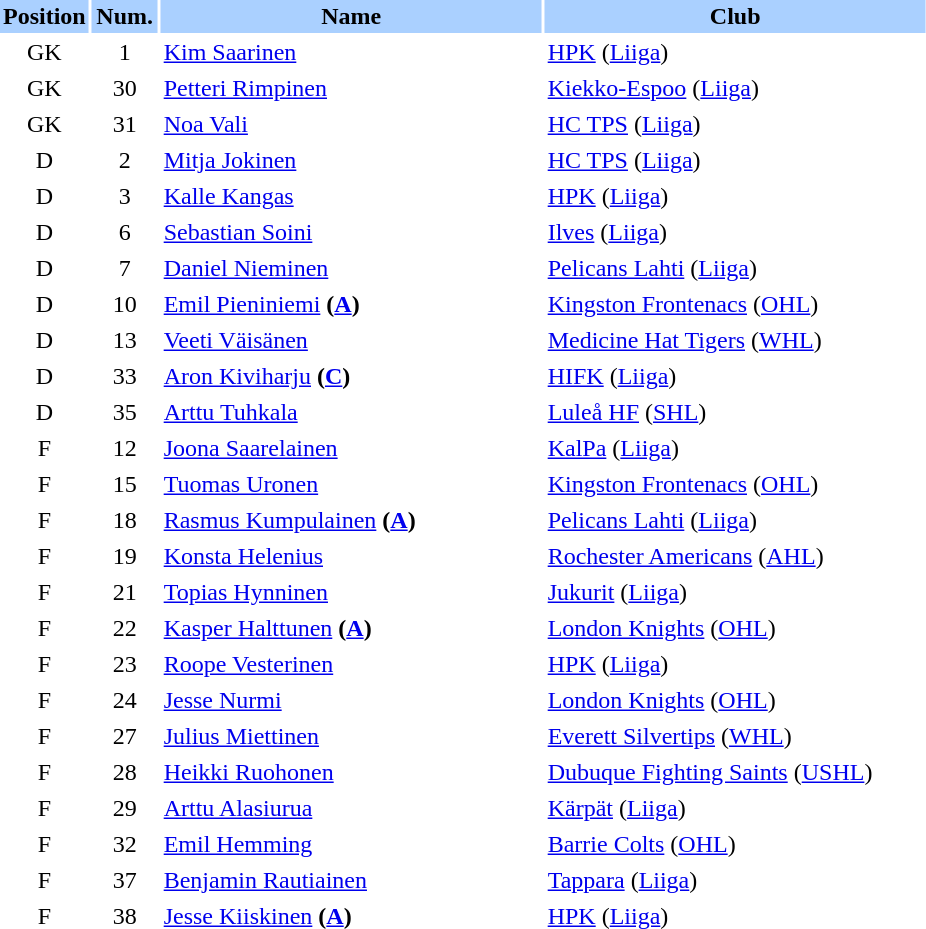<table border="0" cellspacing="2" cellpadding="2">
<tr bgcolor=AAD0FF>
<th width=40>Position</th>
<th width=40>Num.</th>
<th width=250>Name</th>
<th width=250>Club</th>
</tr>
<tr>
<td style="text-align:center;">GK</td>
<td style="text-align:center;">1</td>
<td><a href='#'>Kim Saarinen</a></td>
<td> <a href='#'>HPK</a> (<a href='#'>Liiga</a>)</td>
</tr>
<tr>
<td style="text-align:center;">GK</td>
<td style="text-align:center;">30</td>
<td><a href='#'>Petteri Rimpinen</a></td>
<td> <a href='#'>Kiekko-Espoo</a> (<a href='#'>Liiga</a>)</td>
</tr>
<tr>
<td style="text-align:center;">GK</td>
<td style="text-align:center;">31</td>
<td><a href='#'>Noa Vali</a></td>
<td> <a href='#'>HC TPS</a> (<a href='#'>Liiga</a>)</td>
</tr>
<tr>
<td style="text-align:center;">D</td>
<td style="text-align:center;">2</td>
<td><a href='#'>Mitja Jokinen</a></td>
<td> <a href='#'>HC TPS</a> (<a href='#'>Liiga</a>)</td>
</tr>
<tr>
<td style="text-align:center;">D</td>
<td style="text-align:center;">3</td>
<td><a href='#'>Kalle Kangas</a></td>
<td> <a href='#'>HPK</a> (<a href='#'>Liiga</a>)</td>
</tr>
<tr>
<td style="text-align:center;">D</td>
<td style="text-align:center;">6</td>
<td><a href='#'>Sebastian Soini</a></td>
<td> <a href='#'>Ilves</a> (<a href='#'>Liiga</a>)</td>
</tr>
<tr>
<td style="text-align:center;">D</td>
<td style="text-align:center;">7</td>
<td><a href='#'>Daniel Nieminen</a></td>
<td> <a href='#'>Pelicans Lahti</a> (<a href='#'>Liiga</a>)</td>
</tr>
<tr>
<td style="text-align:center;">D</td>
<td style="text-align:center;">10</td>
<td><a href='#'>Emil Pieniniemi</a> <strong>(<a href='#'>A</a>)</strong></td>
<td> <a href='#'>Kingston Frontenacs</a> (<a href='#'>OHL</a>)</td>
</tr>
<tr>
<td style="text-align:center;">D</td>
<td style="text-align:center;">13</td>
<td><a href='#'>Veeti Väisänen</a></td>
<td> <a href='#'>Medicine Hat Tigers</a> (<a href='#'>WHL</a>)</td>
</tr>
<tr>
<td style="text-align:center;">D</td>
<td style="text-align:center;">33</td>
<td><a href='#'>Aron Kiviharju</a> <strong>(<a href='#'>C</a>)</strong></td>
<td> <a href='#'>HIFK</a> (<a href='#'>Liiga</a>)</td>
</tr>
<tr>
<td style="text-align:center;">D</td>
<td style="text-align:center;">35</td>
<td><a href='#'>Arttu Tuhkala</a></td>
<td> <a href='#'>Luleå HF</a> (<a href='#'>SHL</a>)</td>
</tr>
<tr>
<td style="text-align:center;">F</td>
<td style="text-align:center;">12</td>
<td><a href='#'>Joona Saarelainen</a></td>
<td> <a href='#'>KalPa</a> (<a href='#'>Liiga</a>)</td>
</tr>
<tr>
<td style="text-align:center;">F</td>
<td style="text-align:center;">15</td>
<td><a href='#'>Tuomas Uronen</a></td>
<td> <a href='#'>Kingston Frontenacs</a> (<a href='#'>OHL</a>)</td>
</tr>
<tr>
<td style="text-align:center;">F</td>
<td style="text-align:center;">18</td>
<td><a href='#'>Rasmus Kumpulainen</a> <strong>(<a href='#'>A</a>)</strong></td>
<td> <a href='#'>Pelicans Lahti</a> (<a href='#'>Liiga</a>)</td>
</tr>
<tr>
<td style="text-align:center;">F</td>
<td style="text-align:center;">19</td>
<td><a href='#'>Konsta Helenius</a></td>
<td> <a href='#'>Rochester Americans</a> (<a href='#'>AHL</a>)</td>
</tr>
<tr>
<td style="text-align:center;">F</td>
<td style="text-align:center;">21</td>
<td><a href='#'>Topias Hynninen</a></td>
<td> <a href='#'>Jukurit</a> (<a href='#'>Liiga</a>)</td>
</tr>
<tr>
<td style="text-align:center;">F</td>
<td style="text-align:center;">22</td>
<td><a href='#'>Kasper Halttunen</a> <strong>(<a href='#'>A</a>)</strong></td>
<td> <a href='#'>London Knights</a> (<a href='#'>OHL</a>)</td>
</tr>
<tr>
<td style="text-align:center;">F</td>
<td style="text-align:center;">23</td>
<td><a href='#'>Roope Vesterinen</a></td>
<td> <a href='#'>HPK</a> (<a href='#'>Liiga</a>)</td>
</tr>
<tr>
<td style="text-align:center;">F</td>
<td style="text-align:center;">24</td>
<td><a href='#'>Jesse Nurmi</a></td>
<td> <a href='#'>London Knights</a> (<a href='#'>OHL</a>)</td>
</tr>
<tr>
<td style="text-align:center;">F</td>
<td style="text-align:center;">27</td>
<td><a href='#'>Julius Miettinen</a></td>
<td> <a href='#'>Everett Silvertips</a> (<a href='#'>WHL</a>)</td>
</tr>
<tr>
<td style="text-align:center;">F</td>
<td style="text-align:center;">28</td>
<td><a href='#'>Heikki Ruohonen</a></td>
<td> <a href='#'>Dubuque Fighting Saints</a> (<a href='#'>USHL</a>)</td>
</tr>
<tr>
<td style="text-align:center;">F</td>
<td style="text-align:center;">29</td>
<td><a href='#'>Arttu Alasiurua</a></td>
<td> <a href='#'>Kärpät</a> (<a href='#'>Liiga</a>)</td>
</tr>
<tr>
<td style="text-align:center;">F</td>
<td style="text-align:center;">32</td>
<td><a href='#'>Emil Hemming</a></td>
<td> <a href='#'>Barrie Colts</a> (<a href='#'>OHL</a>)</td>
</tr>
<tr>
<td style="text-align:center;">F</td>
<td style="text-align:center;">37</td>
<td><a href='#'>Benjamin Rautiainen</a></td>
<td> <a href='#'>Tappara</a> (<a href='#'>Liiga</a>)</td>
</tr>
<tr>
<td style="text-align:center;">F</td>
<td style="text-align:center;">38</td>
<td><a href='#'>Jesse Kiiskinen</a> <strong>(<a href='#'>A</a>)</strong></td>
<td> <a href='#'>HPK</a> (<a href='#'>Liiga</a>)</td>
</tr>
</table>
